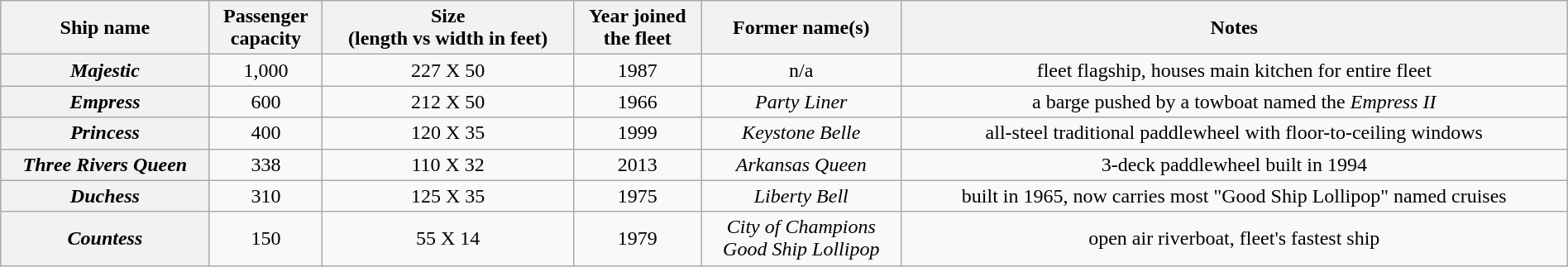<table class="wikitable"  style="text-align:center; width:100%;">
<tr>
<th>Ship name</th>
<th>Passenger<br>capacity</th>
<th>Size<br>(length vs width in feet)</th>
<th>Year joined<br>the fleet</th>
<th>Former name(s)</th>
<th>Notes</th>
</tr>
<tr>
<th><em>Majestic</em></th>
<td>1,000</td>
<td>227 X 50</td>
<td>1987</td>
<td>n/a</td>
<td>fleet flagship, houses main kitchen for entire fleet</td>
</tr>
<tr>
<th><em>Empress</em></th>
<td>600</td>
<td>212 X 50</td>
<td>1966</td>
<td><em>Party Liner</em></td>
<td>a barge pushed by a towboat named the <em>Empress II</em></td>
</tr>
<tr>
<th><em>Princess</em></th>
<td>400</td>
<td>120 X 35</td>
<td>1999</td>
<td><em>Keystone Belle</em></td>
<td>all-steel traditional paddlewheel with floor-to-ceiling windows</td>
</tr>
<tr>
<th><em>Three Rivers Queen</em></th>
<td>338</td>
<td>110 X 32</td>
<td>2013</td>
<td><em>Arkansas Queen</em></td>
<td>3-deck paddlewheel built in 1994</td>
</tr>
<tr>
<th><em>Duchess</em></th>
<td>310</td>
<td>125 X 35</td>
<td>1975</td>
<td><em>Liberty Bell</em></td>
<td>built in 1965, now carries most "Good Ship Lollipop" named cruises</td>
</tr>
<tr>
<th><em>Countess</em></th>
<td>150</td>
<td>55 X 14</td>
<td>1979</td>
<td><em>City of Champions</em><br><em>Good Ship Lollipop</em></td>
<td>open air riverboat, fleet's fastest ship</td>
</tr>
</table>
